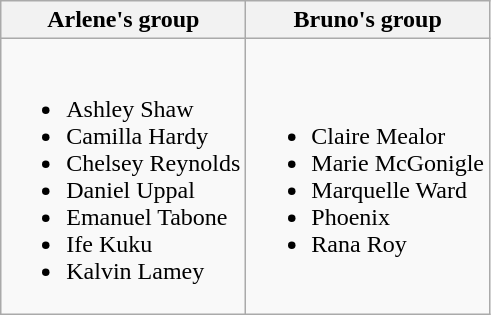<table class="wikitable">
<tr>
<th><strong>Arlene's group</strong></th>
<th><strong>Bruno's group</strong></th>
</tr>
<tr>
<td><br><ul><li>Ashley Shaw</li><li>Camilla Hardy</li><li>Chelsey Reynolds</li><li>Daniel Uppal</li><li>Emanuel Tabone</li><li>Ife Kuku</li><li>Kalvin Lamey</li></ul></td>
<td><br><ul><li>Claire Mealor</li><li>Marie McGonigle</li><li>Marquelle Ward</li><li>Phoenix</li><li>Rana Roy</li></ul></td>
</tr>
</table>
